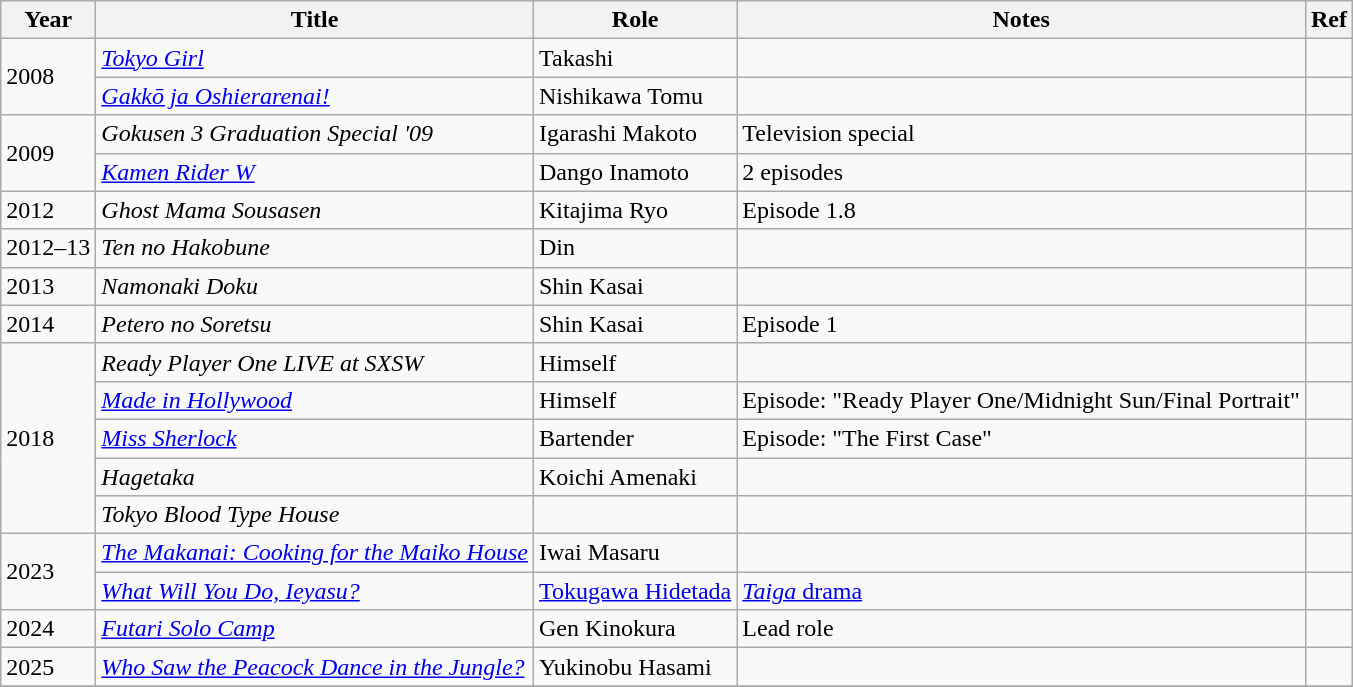<table class="wikitable">
<tr>
<th>Year</th>
<th>Title</th>
<th>Role</th>
<th>Notes</th>
<th>Ref</th>
</tr>
<tr>
<td rowspan="2">2008</td>
<td><em><a href='#'>Tokyo Girl</a></em></td>
<td>Takashi</td>
<td></td>
<td></td>
</tr>
<tr>
<td><em><a href='#'>Gakkō ja Oshierarenai!</a></em></td>
<td>Nishikawa Tomu</td>
<td></td>
<td></td>
</tr>
<tr>
<td rowspan="2">2009</td>
<td><em>Gokusen 3 Graduation Special '09</em></td>
<td>Igarashi Makoto</td>
<td>Television special</td>
<td></td>
</tr>
<tr>
<td><em><a href='#'>Kamen Rider W</a></em></td>
<td>Dango Inamoto</td>
<td>2 episodes</td>
<td></td>
</tr>
<tr>
<td>2012</td>
<td><em>Ghost Mama Sousasen</em></td>
<td>Kitajima Ryo</td>
<td>Episode 1.8</td>
<td></td>
</tr>
<tr>
<td>2012–13</td>
<td><em>Ten no Hakobune</em></td>
<td>Din</td>
<td></td>
<td></td>
</tr>
<tr>
<td>2013</td>
<td><em>Namonaki Doku</em></td>
<td>Shin Kasai</td>
<td></td>
<td></td>
</tr>
<tr>
<td>2014</td>
<td><em>Petero no Soretsu</em></td>
<td>Shin Kasai</td>
<td>Episode 1</td>
<td></td>
</tr>
<tr>
<td rowspan="5">2018</td>
<td><em>Ready Player One LIVE at SXSW</em></td>
<td>Himself</td>
<td></td>
<td></td>
</tr>
<tr>
<td><em><a href='#'>Made in Hollywood</a></em></td>
<td>Himself</td>
<td>Episode: "Ready Player One/Midnight Sun/Final Portrait"</td>
<td></td>
</tr>
<tr>
<td><em><a href='#'>Miss Sherlock</a></em></td>
<td>Bartender</td>
<td>Episode: "The First Case"</td>
<td></td>
</tr>
<tr>
<td><em>Hagetaka</em></td>
<td>Koichi Amenaki</td>
<td></td>
</tr>
<tr>
<td><em>Tokyo Blood Type House</em></td>
<td></td>
<td></td>
<td></td>
</tr>
<tr>
<td rowspan="2">2023</td>
<td><em><a href='#'>The Makanai: Cooking for the Maiko House</a></em></td>
<td>Iwai Masaru</td>
<td></td>
<td></td>
</tr>
<tr>
<td><em><a href='#'>What Will You Do, Ieyasu?</a></em></td>
<td><a href='#'>Tokugawa Hidetada</a></td>
<td><a href='#'><em>Taiga</em> drama</a></td>
<td></td>
</tr>
<tr>
<td rowspan="1">2024</td>
<td><em><a href='#'>Futari Solo Camp</a></em></td>
<td>Gen Kinokura</td>
<td>Lead role</td>
<td></td>
</tr>
<tr>
<td rowspan="1">2025</td>
<td><em><a href='#'>Who Saw the Peacock Dance in the Jungle?</a></em></td>
<td>Yukinobu Hasami</td>
<td></td>
<td></td>
</tr>
<tr>
</tr>
</table>
